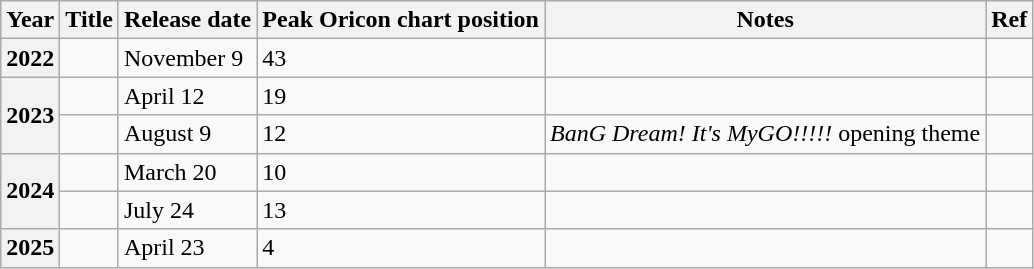<table class="wikitable" text-align: center>
<tr>
<th>Year</th>
<th>Title</th>
<th>Release date</th>
<th>Peak Oricon chart position</th>
<th>Notes</th>
<th>Ref</th>
</tr>
<tr>
<th>2022</th>
<td></td>
<td>November 9</td>
<td>43</td>
<td></td>
<td></td>
</tr>
<tr>
<th rowspan="2">2023</th>
<td></td>
<td>April 12</td>
<td>19</td>
<td></td>
<td></td>
</tr>
<tr>
<td></td>
<td>August 9</td>
<td>12</td>
<td><em>BanG Dream! It's MyGO!!!!!</em> opening theme</td>
<td></td>
</tr>
<tr>
<th rowspan="2">2024</th>
<td></td>
<td>March 20</td>
<td>10</td>
<td></td>
<td></td>
</tr>
<tr>
<td></td>
<td>July 24</td>
<td>13</td>
<td></td>
<td></td>
</tr>
<tr>
<th>2025</th>
<td></td>
<td>April 23</td>
<td>4</td>
<td></td>
<td></td>
</tr>
</table>
